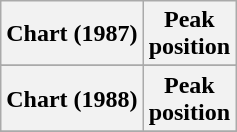<table class="wikitable sortable plainrowheaders" style="text-align:center">
<tr>
<th scope=col>Chart (1987)</th>
<th scope=col>Peak<br>position</th>
</tr>
<tr>
</tr>
<tr>
</tr>
<tr>
<th scope=col>Chart (1988)</th>
<th scope=col>Peak<br>position</th>
</tr>
<tr>
</tr>
</table>
